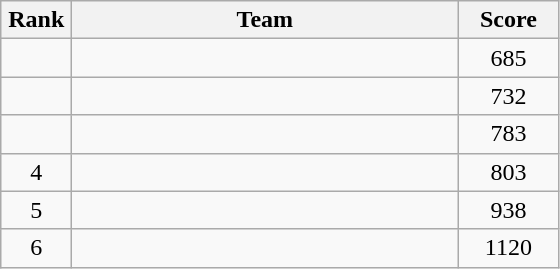<table class=wikitable style="text-align:center">
<tr>
<th width=40>Rank</th>
<th width=250>Team</th>
<th width=60>Score</th>
</tr>
<tr>
<td></td>
<td align=left></td>
<td>685</td>
</tr>
<tr>
<td></td>
<td align=left></td>
<td>732</td>
</tr>
<tr>
<td></td>
<td align=left></td>
<td>783</td>
</tr>
<tr>
<td>4</td>
<td align=left></td>
<td>803</td>
</tr>
<tr>
<td>5</td>
<td align=left></td>
<td>938</td>
</tr>
<tr>
<td>6</td>
<td align=left></td>
<td>1120</td>
</tr>
</table>
